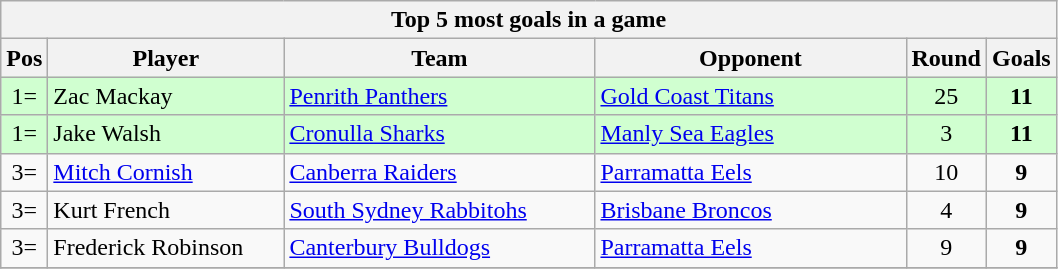<table class="wikitable" style="text-align:center;">
<tr>
<th colspan=9>Top 5 most goals in a game</th>
</tr>
<tr>
<th style="width:20px;">Pos</th>
<th style="width:150px;">Player</th>
<th style="width:200px;">Team</th>
<th style="width:200px;">Opponent</th>
<th style="width:25px;">Round</th>
<th style="width:20px;">Goals</th>
</tr>
<tr bgcolor="#d0ffd0">
<td>1=</td>
<td style="text-align:left;">Zac Mackay</td>
<td style="text-align:left;"> <a href='#'>Penrith Panthers</a></td>
<td style="text-align:left;"> <a href='#'>Gold Coast Titans</a></td>
<td>25</td>
<td><strong>11</strong></td>
</tr>
<tr bgcolor="#d0ffd0">
<td>1=</td>
<td style="text-align:left;">Jake Walsh</td>
<td style="text-align:left;"> <a href='#'>Cronulla Sharks</a></td>
<td style="text-align:left;"> <a href='#'>Manly Sea Eagles</a></td>
<td>3</td>
<td><strong>11</strong></td>
</tr>
<tr>
<td>3=</td>
<td style="text-align:left;"><a href='#'>Mitch Cornish</a></td>
<td style="text-align:left;"> <a href='#'>Canberra Raiders</a></td>
<td style="text-align:left;"> <a href='#'>Parramatta Eels</a></td>
<td>10</td>
<td><strong>9</strong></td>
</tr>
<tr>
<td>3=</td>
<td style="text-align:left;">Kurt French</td>
<td style="text-align:left;"> <a href='#'>South Sydney Rabbitohs</a></td>
<td style="text-align:left;"> <a href='#'>Brisbane Broncos</a></td>
<td>4</td>
<td><strong>9</strong></td>
</tr>
<tr>
<td>3=</td>
<td style="text-align:left;">Frederick Robinson</td>
<td style="text-align:left;"> <a href='#'>Canterbury Bulldogs</a></td>
<td style="text-align:left;"> <a href='#'>Parramatta Eels</a></td>
<td>9</td>
<td><strong>9</strong></td>
</tr>
<tr>
</tr>
</table>
